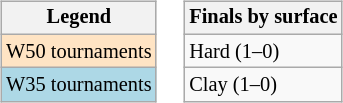<table>
<tr valign=top>
<td><br><table class="wikitable" style=font-size:85%>
<tr>
<th>Legend</th>
</tr>
<tr style="background:#ffe4c4;">
<td>W50 tournaments</td>
</tr>
<tr style="background:lightblue;">
<td>W35 tournaments</td>
</tr>
</table>
</td>
<td><br><table class="wikitable" style=font-size:85%>
<tr>
<th>Finals by surface</th>
</tr>
<tr>
<td>Hard (1–0)</td>
</tr>
<tr>
<td>Clay (1–0)</td>
</tr>
</table>
</td>
</tr>
</table>
